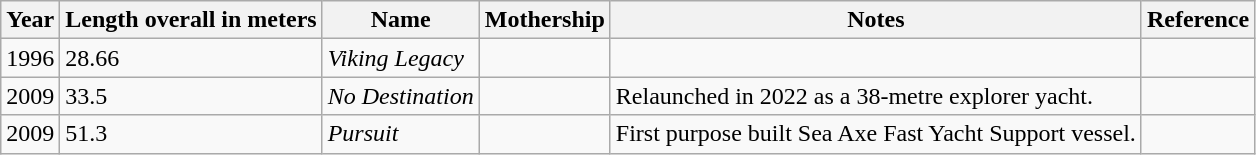<table class="wikitable sortable">
<tr>
<th>Year</th>
<th>Length overall in meters</th>
<th>Name</th>
<th>Mothership</th>
<th>Notes</th>
<th>Reference</th>
</tr>
<tr>
<td>1996</td>
<td>28.66</td>
<td><em>Viking Legacy</em></td>
<td></td>
<td></td>
<td></td>
</tr>
<tr>
<td>2009</td>
<td>33.5</td>
<td><em>No Destination</em></td>
<td></td>
<td>Relaunched in 2022 as a 38-metre explorer yacht.</td>
<td></td>
</tr>
<tr>
<td>2009</td>
<td>51.3</td>
<td><em>Pursuit</em></td>
<td></td>
<td>First purpose built Sea Axe Fast Yacht Support vessel.</td>
<td></td>
</tr>
</table>
